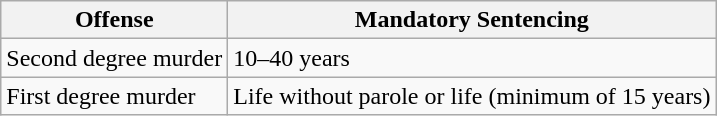<table class="wikitable">
<tr>
<th>Offense</th>
<th>Mandatory Sentencing</th>
</tr>
<tr>
<td>Second degree murder</td>
<td>10–40 years</td>
</tr>
<tr>
<td>First degree murder</td>
<td>Life without parole or life (minimum of 15 years)</td>
</tr>
</table>
